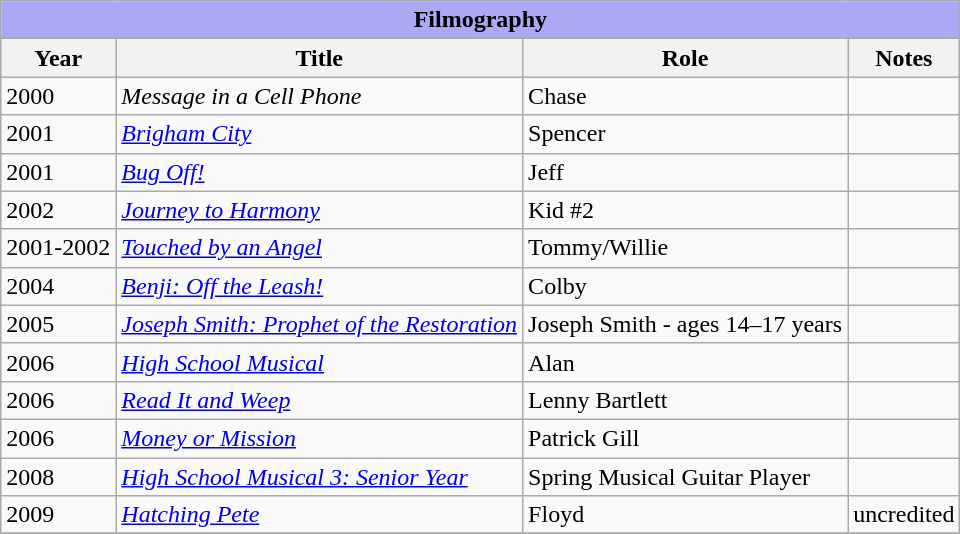<table class="wikitable sortable">
<tr>
<th colspan=4 style="background:#A9A9F5;">Filmography</th>
</tr>
<tr>
<th>Year</th>
<th>Title</th>
<th>Role</th>
<th>Notes</th>
</tr>
<tr>
<td>2000</td>
<td><em>Message in a Cell Phone</em></td>
<td>Chase</td>
<td></td>
</tr>
<tr>
<td>2001</td>
<td><em><a href='#'>Brigham City</a></em></td>
<td>Spencer</td>
<td></td>
</tr>
<tr>
<td>2001</td>
<td><em><a href='#'>Bug Off!</a></em></td>
<td>Jeff</td>
<td></td>
</tr>
<tr>
<td>2002</td>
<td><em><a href='#'>Journey to Harmony</a></em></td>
<td>Kid #2</td>
<td></td>
</tr>
<tr>
<td>2001-2002</td>
<td><em><a href='#'>Touched by an Angel</a></em></td>
<td>Tommy/Willie</td>
<td></td>
</tr>
<tr>
<td>2004</td>
<td><em><a href='#'>Benji: Off the Leash!</a></em></td>
<td>Colby</td>
<td></td>
</tr>
<tr>
<td>2005</td>
<td><em><a href='#'>Joseph Smith: Prophet of the Restoration</a></em></td>
<td>Joseph Smith - ages 14–17 years</td>
<td></td>
</tr>
<tr>
<td>2006</td>
<td><em><a href='#'>High School Musical</a></em></td>
<td>Alan</td>
<td></td>
</tr>
<tr>
<td>2006</td>
<td><em><a href='#'>Read It and Weep</a></em></td>
<td>Lenny Bartlett</td>
<td></td>
</tr>
<tr>
<td>2006</td>
<td><em><a href='#'>Money or Mission</a></em></td>
<td>Patrick Gill</td>
<td></td>
</tr>
<tr>
<td>2008</td>
<td><em><a href='#'>High School Musical 3: Senior Year</a></em></td>
<td>Spring Musical Guitar Player</td>
<td></td>
</tr>
<tr>
<td>2009</td>
<td><em><a href='#'>Hatching Pete</a></em></td>
<td>Floyd</td>
<td>uncredited</td>
</tr>
<tr>
</tr>
</table>
